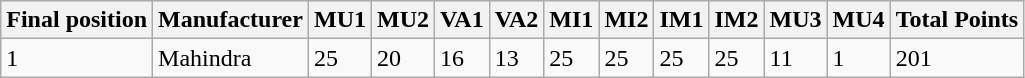<table class="wikitable">
<tr>
<th>Final position</th>
<th>Manufacturer</th>
<th>MU1</th>
<th>MU2</th>
<th>VA1</th>
<th>VA2</th>
<th>MI1</th>
<th>MI2</th>
<th>IM1</th>
<th>IM2</th>
<th>MU3</th>
<th>MU4</th>
<th>Total Points</th>
</tr>
<tr>
<td>1</td>
<td>Mahindra</td>
<td>25</td>
<td>20</td>
<td>16</td>
<td>13</td>
<td>25</td>
<td>25</td>
<td>25</td>
<td>25</td>
<td>11</td>
<td>1</td>
<td>201</td>
</tr>
</table>
